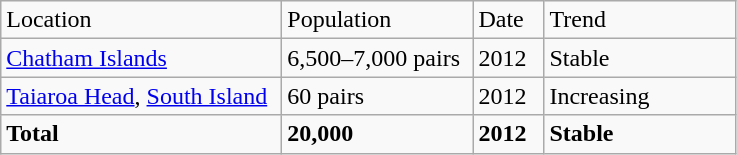<table class="wikitable">
<tr>
<td width="180pt">Location</td>
<td width="120pt">Population</td>
<td width="40pt">Date</td>
<td width="120pt">Trend</td>
</tr>
<tr>
<td><a href='#'>Chatham Islands</a></td>
<td>6,500–7,000 pairs</td>
<td>2012</td>
<td>Stable</td>
</tr>
<tr>
<td><a href='#'>Taiaroa Head</a>, <a href='#'>South Island</a></td>
<td>60 pairs</td>
<td>2012</td>
<td>Increasing</td>
</tr>
<tr>
<td><strong>Total</strong></td>
<td><strong>20,000</strong></td>
<td><strong>2012</strong></td>
<td><strong>Stable</strong></td>
</tr>
</table>
